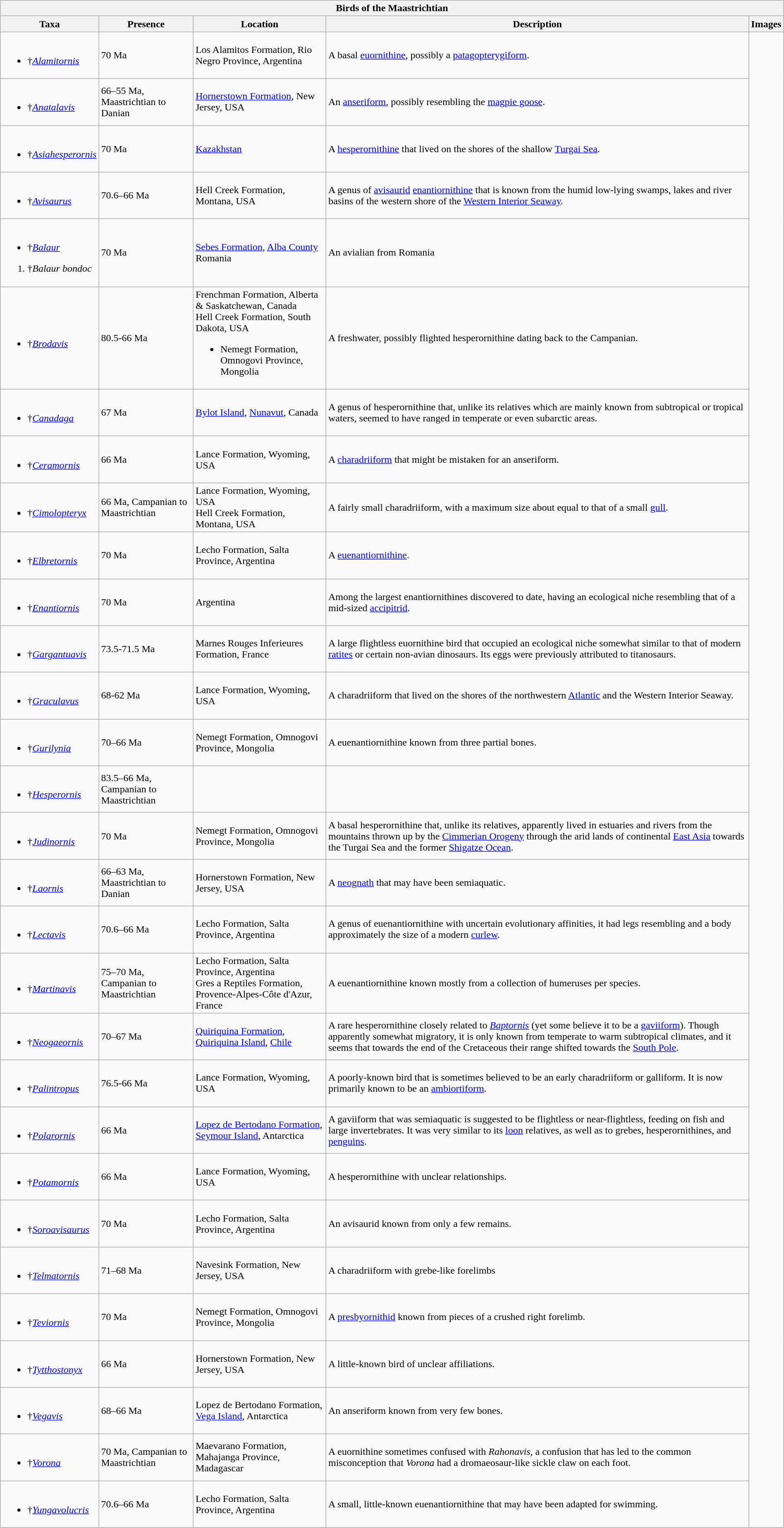<table class="wikitable" align="center" width="100%">
<tr>
<th colspan="5" align="center">Birds of the Maastrichtian</th>
</tr>
<tr>
<th>Taxa</th>
<th>Presence</th>
<th>Location</th>
<th>Description</th>
<th>Images</th>
</tr>
<tr>
<td><br><ul><li>†<em><a href='#'>Alamitornis</a></em></li></ul></td>
<td>70 Ma</td>
<td>Los Alamitos Formation, Rio Negro Province, Argentina</td>
<td>A basal <a href='#'>euornithine</a>, possibly a <a href='#'>patagopterygiform</a>.</td>
<td rowspan="99"><br>


</td>
</tr>
<tr>
<td><br><ul><li>†<em><a href='#'>Anatalavis</a></em></li></ul></td>
<td>66–55 Ma, Maastrichtian to Danian</td>
<td><a href='#'>Hornerstown Formation</a>, New Jersey, USA</td>
<td>An <a href='#'>anseriform</a>, possibly resembling the <a href='#'>magpie goose</a>.</td>
</tr>
<tr>
<td><br><ul><li>†<em><a href='#'>Asiahesperornis</a></em></li></ul></td>
<td>70 Ma</td>
<td><a href='#'>Kazakhstan</a></td>
<td>A <a href='#'>hesperornithine</a> that lived on the shores of the shallow <a href='#'>Turgai Sea</a>.</td>
</tr>
<tr>
<td><br><ul><li>†<em><a href='#'>Avisaurus</a></em></li></ul></td>
<td>70.6–66 Ma</td>
<td>Hell Creek Formation, Montana, USA</td>
<td>A genus of <a href='#'>avisaurid</a> <a href='#'>enantiornithine</a> that is known from the humid low-lying swamps, lakes and river basins of the western shore of the <a href='#'>Western Interior Seaway</a>.</td>
</tr>
<tr>
<td><br><ul><li>†<em><a href='#'>Balaur</a></em></li></ul><ol><li>†<em>Balaur bondoc</em></li></ol></td>
<td>70 Ma</td>
<td><a href='#'>Sebes Formation</a>, <a href='#'>Alba County</a> Romania</td>
<td>An avialian from Romania</td>
</tr>
<tr>
<td><br><ul><li>†<em><a href='#'>Brodavis</a></em></li></ul></td>
<td>80.5-66 Ma</td>
<td>Frenchman Formation, Alberta & Saskatchewan, Canada<br>Hell Creek Formation, South Dakota, USA<ul><li>Nemegt Formation, Omnogovi Province, Mongolia</li></ul></td>
<td>A freshwater, possibly flighted hesperornithine dating back to the Campanian.</td>
</tr>
<tr>
<td><br><ul><li>†<em><a href='#'>Canadaga</a></em></li></ul></td>
<td>67 Ma</td>
<td><a href='#'>Bylot Island</a>, <a href='#'>Nunavut</a>, Canada</td>
<td>A genus of hesperornithine that, unlike its relatives which are mainly known from subtropical or tropical waters, seemed to have ranged in temperate or even subarctic areas.</td>
</tr>
<tr>
<td><br><ul><li>†<em><a href='#'>Ceramornis</a></em></li></ul></td>
<td>66 Ma</td>
<td>Lance Formation, Wyoming, USA</td>
<td>A <a href='#'>charadriiform</a> that might be mistaken for an anseriform.</td>
</tr>
<tr>
<td><br><ul><li>†<em><a href='#'>Cimolopteryx</a></em></li></ul></td>
<td>66 Ma, Campanian to Maastrichtian</td>
<td>Lance Formation, Wyoming, USA<br>Hell Creek Formation, Montana, USA</td>
<td>A fairly small charadriiform, with a maximum size about equal to that of a small <a href='#'>gull</a>.</td>
</tr>
<tr>
<td><br><ul><li>†<em><a href='#'>Elbretornis</a></em></li></ul></td>
<td>70 Ma</td>
<td>Lecho Formation, Salta Province, Argentina</td>
<td>A <a href='#'>euenantiornithine</a>.</td>
</tr>
<tr>
<td><br><ul><li>†<em><a href='#'>Enantiornis</a></em></li></ul></td>
<td>70 Ma</td>
<td>Argentina</td>
<td>Among the largest enantiornithines discovered to date, having an ecological niche resembling that of a mid-sized <a href='#'>accipitrid</a>.</td>
</tr>
<tr>
<td><br><ul><li>†<em><a href='#'>Gargantuavis</a></em></li></ul></td>
<td>73.5-71.5 Ma</td>
<td>Marnes Rouges Inferieures Formation, France</td>
<td>A large flightless euornithine bird that occupied an ecological niche somewhat similar to that of modern <a href='#'>ratites</a> or certain non-avian dinosaurs. Its eggs were previously attributed to titanosaurs.</td>
</tr>
<tr>
<td><br><ul><li>†<em><a href='#'>Graculavus</a></em></li></ul></td>
<td>68-62 Ma</td>
<td>Lance Formation, Wyoming, USA</td>
<td>A charadriiform that lived on the shores of the northwestern <a href='#'>Atlantic</a> and the Western Interior Seaway.</td>
</tr>
<tr>
<td><br><ul><li>†<em><a href='#'>Gurilynia</a></em></li></ul></td>
<td>70–66 Ma</td>
<td>Nemegt Formation, Omnogovi Province, Mongolia</td>
<td>A euenantiornithine known from three partial bones.</td>
</tr>
<tr>
<td><br><ul><li>†<em><a href='#'>Hesperornis</a></em></li></ul></td>
<td>83.5–66 Ma, Campanian to Maastrichtian</td>
<td></td>
<td></td>
</tr>
<tr>
<td><br><ul><li>†<em><a href='#'>Judinornis</a></em></li></ul></td>
<td>70 Ma</td>
<td>Nemegt Formation, Omnogovi Province, Mongolia</td>
<td>A basal hesperornithine that, unlike its relatives, apparently lived in estuaries and rivers from the mountains thrown up by the <a href='#'>Cimmerian Orogeny</a> through the arid lands of continental <a href='#'>East Asia</a> towards the Turgai Sea and the former <a href='#'>Shigatze Ocean</a>.</td>
</tr>
<tr>
<td><br><ul><li>†<em><a href='#'>Laornis</a></em></li></ul></td>
<td>66–63 Ma, Maastrichtian to Danian</td>
<td>Hornerstown Formation, New Jersey, USA</td>
<td>A <a href='#'>neognath</a> that may have been semiaquatic.</td>
</tr>
<tr>
<td><br><ul><li>†<em><a href='#'>Lectavis</a></em></li></ul></td>
<td>70.6–66 Ma</td>
<td>Lecho Formation, Salta Province, Argentina</td>
<td>A genus of euenantiornithine with uncertain evolutionary affinities, it had legs resembling and a body approximately the size of a modern <a href='#'>curlew</a>.</td>
</tr>
<tr>
<td><br><ul><li>†<em><a href='#'>Martinavis</a></em></li></ul></td>
<td>75–70 Ma, Campanian to Maastrichtian</td>
<td>Lecho Formation, Salta Province, Argentina<br>Gres a Reptiles Formation, Provence-Alpes-Côte d'Azur, France</td>
<td>A euenantiornithine known mostly from a collection of humeruses per species.</td>
</tr>
<tr>
<td><br><ul><li>†<em><a href='#'>Neogaeornis</a></em></li></ul></td>
<td>70–67 Ma</td>
<td><a href='#'>Quiriquina Formation</a>, <a href='#'>Quiriquina Island</a>, <a href='#'>Chile</a></td>
<td>A rare hesperornithine closely related to <em><a href='#'>Baptornis</a></em> (yet some believe it to be a <a href='#'>gaviiform</a>). Though apparently somewhat migratory, it is only known from temperate to warm subtropical climates, and it seems that towards the end of the Cretaceous their range shifted towards the <a href='#'>South Pole</a>.</td>
</tr>
<tr>
<td><br><ul><li>†<em><a href='#'>Palintropus</a></em></li></ul></td>
<td>76.5-66 Ma</td>
<td>Lance Formation, Wyoming, USA</td>
<td>A poorly-known bird that is sometimes believed to be an early charadriiform or galliform. It is now primarily known to be an <a href='#'>ambiortiform</a>.</td>
</tr>
<tr>
<td><br><ul><li>†<em><a href='#'>Polarornis</a></em></li></ul></td>
<td>66 Ma</td>
<td><a href='#'>Lopez de Bertodano Formation</a>, <a href='#'>Seymour Island</a>, Antarctica</td>
<td>A gaviiform that was semiaquatic is suggested to be flightless or near-flightless, feeding on fish and large invertebrates. It was very similar to its <a href='#'>loon</a> relatives, as well as to grebes, hesperornithines, and <a href='#'>penguins</a>.</td>
</tr>
<tr>
<td><br><ul><li>†<em><a href='#'>Potamornis</a></em></li></ul></td>
<td>66 Ma</td>
<td>Lance Formation, Wyoming, USA</td>
<td>A hesperornithine with unclear relationships.</td>
</tr>
<tr>
<td><br><ul><li>†<em><a href='#'>Soroavisaurus</a></em></li></ul></td>
<td>70 Ma</td>
<td>Lecho Formation, Salta Province, Argentina</td>
<td>An avisaurid known from only a few remains.</td>
</tr>
<tr>
<td><br><ul><li>†<em><a href='#'>Telmatornis</a></em></li></ul></td>
<td>71–68 Ma</td>
<td>Navesink Formation, New Jersey, USA</td>
<td>A charadriiform with grebe-like forelimbs</td>
</tr>
<tr>
<td><br><ul><li>†<em><a href='#'>Teviornis</a></em></li></ul></td>
<td>70 Ma</td>
<td>Nemegt Formation, Omnogovi Province, Mongolia</td>
<td>A <a href='#'>presbyornithid</a> known from pieces of a crushed right forelimb.</td>
</tr>
<tr>
<td><br><ul><li>†<em><a href='#'>Tytthostonyx</a></em></li></ul></td>
<td>66 Ma</td>
<td>Hornerstown Formation, New Jersey, USA</td>
<td>A little-known bird of unclear affiliations.</td>
</tr>
<tr>
<td><br><ul><li>†<em><a href='#'>Vegavis</a></em></li></ul></td>
<td>68–66 Ma</td>
<td>Lopez de Bertodano Formation, <a href='#'>Vega Island</a>, Antarctica</td>
<td>An anseriform known from very few bones.</td>
</tr>
<tr>
<td><br><ul><li>†<em><a href='#'>Vorona</a></em></li></ul></td>
<td>70 Ma, Campanian to Maastrichtian</td>
<td>Maevarano Formation, Mahajanga Province, Madagascar</td>
<td>A euornithine sometimes confused with <em>Rahonavis</em>, a confusion that has led to the common misconception that <em>Vorona</em> had a dromaeosaur-like sickle claw on each foot.</td>
</tr>
<tr>
<td><br><ul><li>†<em><a href='#'>Yungavolucris</a></em></li></ul></td>
<td>70.6–66 Ma</td>
<td>Lecho Formation, Salta Province, Argentina</td>
<td>A small, little-known euenantiornithine that may have been adapted for swimming.</td>
</tr>
</table>
